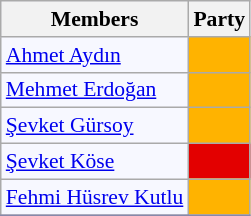<table class=wikitable style="border:1px solid #8888aa; background-color:#f7f8ff; padding:0px; font-size:90%;">
<tr>
<th>Members</th>
<th colspan="2">Party</th>
</tr>
<tr>
<td><a href='#'>Ahmet Aydın</a></td>
<td style="background: #ffb300"></td>
</tr>
<tr>
<td><a href='#'>Mehmet Erdoğan</a></td>
<td style="background: #ffb300"></td>
</tr>
<tr>
<td><a href='#'>Şevket Gürsoy</a></td>
<td style="background: #ffb300"></td>
</tr>
<tr>
<td><a href='#'>Şevket Köse</a></td>
<td style="background: #e30000"></td>
</tr>
<tr>
<td><a href='#'>Fehmi Hüsrev Kutlu</a></td>
<td style="background: #ffb300"></td>
</tr>
<tr>
</tr>
</table>
